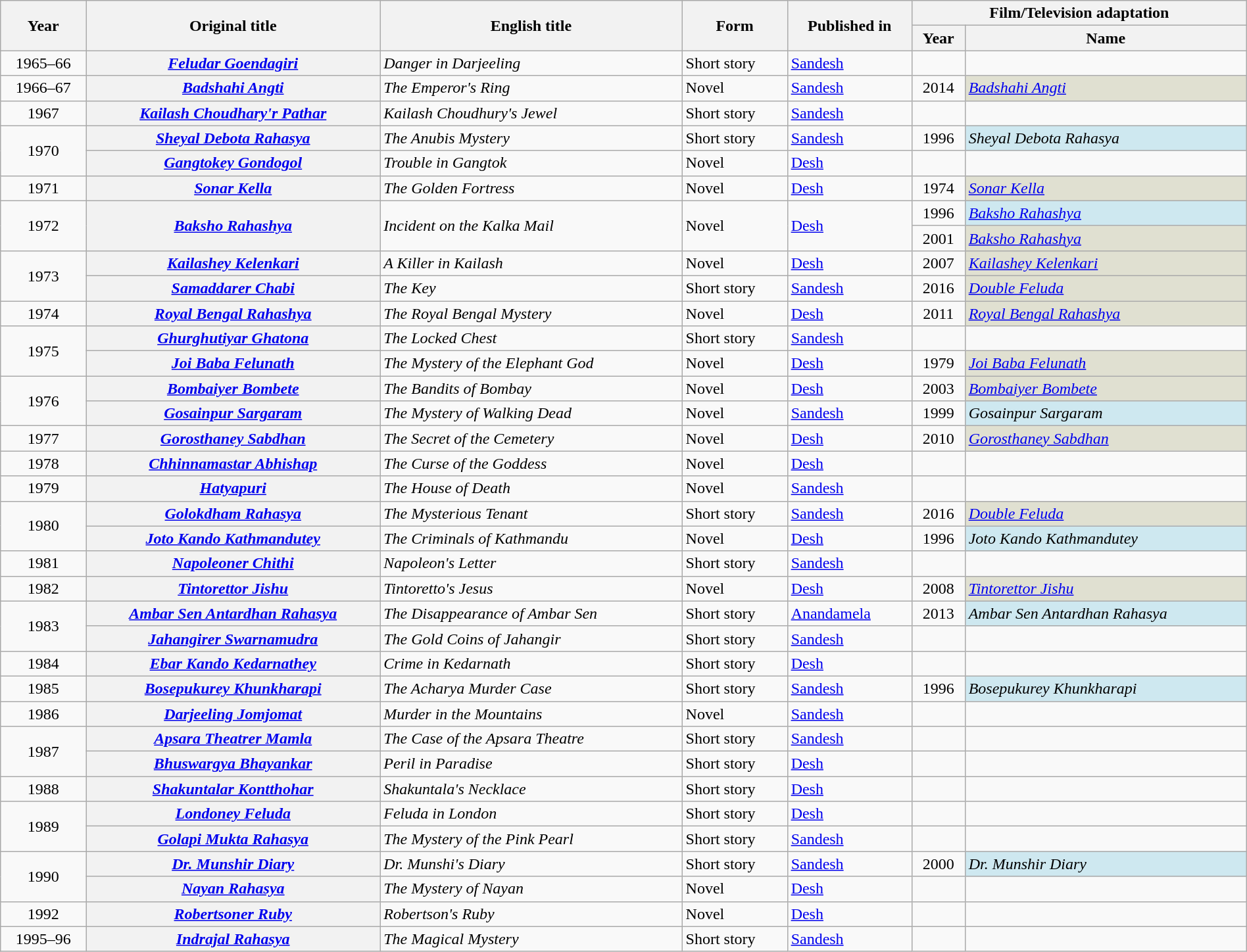<table class="wikitable plainrowheaders sortable" style="width:100%">
<tr>
<th scope="col" rowspan="2">Year</th>
<th scope="col" rowspan="2">Original title</th>
<th scope="col" rowspan="2">English title</th>
<th rowspan="2">Form</th>
<th scope="col" rowspan="2">Published in</th>
<th scope="col" colspan="2">Film/Television adaptation</th>
</tr>
<tr>
<th scope="col">Year</th>
<th scope="col">Name</th>
</tr>
<tr>
<td style="text-align:center;">1965–66</td>
<th scope="row"><em><a href='#'>Feludar Goendagiri</a></em></th>
<td><em>Danger in Darjeeling</em></td>
<td>Short story</td>
<td><a href='#'>Sandesh</a></td>
<td></td>
<td></td>
</tr>
<tr>
<td style="text-align:center;">1966–67</td>
<th scope="row"><em><a href='#'>Badshahi Angti</a></em></th>
<td><em>The Emperor's Ring</em></td>
<td>Novel</td>
<td><a href='#'>Sandesh</a></td>
<td style="text-align:center;">2014</td>
<td style="background-color:#E0E0D1;"><em><a href='#'>Badshahi Angti</a></em></td>
</tr>
<tr>
<td style="text-align:center;">1967</td>
<th scope="row"><em><a href='#'>Kailash Choudhary'r Pathar</a></em></th>
<td><em>Kailash Choudhury's Jewel</em></td>
<td>Short story</td>
<td><a href='#'>Sandesh</a></td>
<td></td>
<td></td>
</tr>
<tr>
<td style="text-align:center;" rowspan="2">1970</td>
<th scope="row"><em><a href='#'>Sheyal Debota Rahasya</a></em></th>
<td><em>The Anubis Mystery</em></td>
<td>Short story</td>
<td><a href='#'>Sandesh</a></td>
<td style="text-align:center;">1996</td>
<td style="background-color:#CEE8F0;"><em>Sheyal Debota Rahasya</em></td>
</tr>
<tr>
<th scope="row"><em><a href='#'>Gangtokey Gondogol</a></em></th>
<td><em>Trouble in Gangtok</em></td>
<td>Novel</td>
<td><a href='#'>Desh</a></td>
<td></td>
<td></td>
</tr>
<tr>
<td style="text-align:center;">1971</td>
<th scope="row"><em><a href='#'>Sonar Kella</a></em></th>
<td><em>The Golden Fortress</em></td>
<td>Novel</td>
<td><a href='#'>Desh</a></td>
<td style="text-align:center;">1974</td>
<td style="background-color:#E0E0D1;"><em><a href='#'>Sonar Kella</a></em></td>
</tr>
<tr>
<td style="text-align:center;" rowspan="2">1972</td>
<th scope="row" rowspan="2"><em><a href='#'>Baksho Rahashya</a></em></th>
<td rowspan="2"><em>Incident on the Kalka Mail</em></td>
<td rowspan="2">Novel</td>
<td rowspan="2"><a href='#'>Desh</a></td>
<td style="text-align:center;">1996</td>
<td style="background-color:#CEE8F0;"><em><a href='#'>Baksho Rahashya</a></em></td>
</tr>
<tr>
<td style="text-align:center;">2001</td>
<td style="background-color:#E0E0D1;"><em><a href='#'>Baksho Rahashya</a></em></td>
</tr>
<tr>
<td style="text-align:center;" rowspan="2">1973</td>
<th scope="row"><em><a href='#'>Kailashey Kelenkari</a></em></th>
<td><em>A Killer in Kailash</em></td>
<td>Novel</td>
<td><a href='#'>Desh</a></td>
<td style="text-align:center;">2007</td>
<td style="background-color:#E0E0D1;"><em><a href='#'>Kailashey Kelenkari</a></em></td>
</tr>
<tr>
<th scope="row"><em><a href='#'>Samaddarer Chabi</a></em></th>
<td><em>The Key</em></td>
<td>Short story</td>
<td><a href='#'>Sandesh</a></td>
<td style="text-align:center;">2016</td>
<td style="background-color:#E0E0D1;"><em><a href='#'>Double Feluda</a></em></td>
</tr>
<tr>
<td style="text-align:center;">1974</td>
<th scope="row"><em><a href='#'>Royal Bengal Rahashya</a></em></th>
<td><em>The Royal Bengal Mystery</em></td>
<td>Novel</td>
<td><a href='#'>Desh</a></td>
<td style="text-align:center;">2011</td>
<td style="background-color:#E0E0D1;"><em><a href='#'>Royal Bengal Rahashya</a></em></td>
</tr>
<tr>
<td style="text-align:center;" rowspan="2">1975</td>
<th scope="row"><em><a href='#'>Ghurghutiyar Ghatona</a></em></th>
<td><em>The Locked Chest</em></td>
<td>Short story</td>
<td><a href='#'>Sandesh</a></td>
<td></td>
<td></td>
</tr>
<tr>
<th scope="row"><em><a href='#'>Joi Baba Felunath</a></em></th>
<td><em>The Mystery of the Elephant God</em></td>
<td>Novel</td>
<td><a href='#'>Desh</a></td>
<td style="text-align:center;">1979</td>
<td style="background-color:#E0E0D1;"><em><a href='#'>Joi Baba Felunath</a></em></td>
</tr>
<tr>
<td style="text-align:center;" rowspan="2">1976</td>
<th scope="row"><em><a href='#'>Bombaiyer Bombete</a></em></th>
<td><em>The Bandits of Bombay</em></td>
<td>Novel</td>
<td><a href='#'>Desh</a></td>
<td style="text-align:center;">2003</td>
<td style="background-color:#E0E0D1;"><em><a href='#'>Bombaiyer Bombete</a></em></td>
</tr>
<tr>
<th scope="row"><em><a href='#'>Gosainpur Sargaram</a></em></th>
<td><em>The Mystery of Walking Dead</em></td>
<td>Novel</td>
<td><a href='#'>Sandesh</a></td>
<td style="text-align:center;">1999</td>
<td style="background-color:#CEE8F0;"><em>Gosainpur Sargaram</em></td>
</tr>
<tr>
<td style="text-align:center;">1977</td>
<th scope="row"><em><a href='#'>Gorosthaney Sabdhan</a></em></th>
<td><em>The Secret of the Cemetery</em></td>
<td>Novel</td>
<td><a href='#'>Desh</a></td>
<td style="text-align:center;">2010</td>
<td style="background-color:#E0E0D1;"><em><a href='#'>Gorosthaney Sabdhan</a></em></td>
</tr>
<tr>
<td style="text-align:center;">1978</td>
<th scope="row"><em><a href='#'>Chhinnamastar Abhishap</a></em></th>
<td><em>The Curse of the Goddess</em></td>
<td>Novel</td>
<td><a href='#'>Desh</a></td>
<td></td>
<td></td>
</tr>
<tr>
<td style="text-align:center;">1979</td>
<th scope="row"><em><a href='#'>Hatyapuri</a></em></th>
<td><em>The House of Death</em></td>
<td>Novel</td>
<td><a href='#'>Sandesh</a></td>
<td></td>
<td></td>
</tr>
<tr>
<td style="text-align:center;" rowspan="2">1980</td>
<th scope="row"><em><a href='#'>Golokdham Rahasya</a></em></th>
<td><em>The Mysterious Tenant</em></td>
<td>Short story</td>
<td><a href='#'>Sandesh</a></td>
<td style="text-align:center;">2016</td>
<td style="background-color:#E0E0D1;"><em><a href='#'>Double Feluda</a></em></td>
</tr>
<tr>
<th scope="row"><em><a href='#'>Joto Kando Kathmandutey</a></em></th>
<td><em>The Criminals of Kathmandu</em></td>
<td>Novel</td>
<td><a href='#'>Desh</a></td>
<td style="text-align:center;">1996</td>
<td style="background-color:#CEE8F0;"><em>Joto Kando Kathmandutey</em></td>
</tr>
<tr>
<td style="text-align:center;">1981</td>
<th scope="row"><em><a href='#'>Napoleoner Chithi</a></em></th>
<td><em>Napoleon's Letter</em></td>
<td>Short story</td>
<td><a href='#'>Sandesh</a></td>
<td></td>
<td></td>
</tr>
<tr>
<td style="text-align:center;">1982</td>
<th scope="row"><em><a href='#'>Tintorettor Jishu</a></em></th>
<td><em>Tintoretto's Jesus</em></td>
<td>Novel</td>
<td><a href='#'>Desh</a></td>
<td style="text-align:center;">2008</td>
<td style="background-color:#E0E0D1;"><em><a href='#'>Tintorettor Jishu</a></em></td>
</tr>
<tr>
<td style="text-align:center;" rowspan="2">1983</td>
<th scope="row"><em><a href='#'>Ambar Sen Antardhan Rahasya</a></em></th>
<td><em>The Disappearance of Ambar Sen</em></td>
<td>Short story</td>
<td><a href='#'>Anandamela</a></td>
<td style="text-align:center;">2013</td>
<td style="background-color:#CEE8F0;"><em>Ambar Sen Antardhan Rahasya</em></td>
</tr>
<tr>
<th scope="row"><em><a href='#'>Jahangirer Swarnamudra</a></em></th>
<td><em>The Gold Coins of Jahangir</em></td>
<td>Short story</td>
<td><a href='#'>Sandesh</a></td>
<td></td>
<td></td>
</tr>
<tr>
<td style="text-align:center;">1984</td>
<th scope="row"><em><a href='#'>Ebar Kando Kedarnathey</a></em></th>
<td><em>Crime in Kedarnath</em></td>
<td>Short story</td>
<td><a href='#'>Desh</a></td>
<td></td>
<td></td>
</tr>
<tr>
<td style="text-align:center;">1985</td>
<th scope="row"><em><a href='#'>Bosepukurey Khunkharapi</a></em></th>
<td><em>The Acharya Murder Case</em></td>
<td>Short story</td>
<td><a href='#'>Sandesh</a></td>
<td style="text-align:center;">1996</td>
<td style="background-color:#CEE8F0;"><em>Bosepukurey Khunkharapi</em></td>
</tr>
<tr>
<td style="text-align:center;">1986</td>
<th scope="row"><em><a href='#'>Darjeeling Jomjomat</a></em></th>
<td><em>Murder in the Mountains</em></td>
<td>Novel</td>
<td><a href='#'>Sandesh</a></td>
<td></td>
<td></td>
</tr>
<tr>
<td style="text-align:center;" rowspan="2">1987</td>
<th scope="row"><em><a href='#'>Apsara Theatrer Mamla</a></em></th>
<td><em>The Case of the Apsara Theatre</em></td>
<td>Short story</td>
<td><a href='#'>Sandesh</a></td>
<td></td>
<td></td>
</tr>
<tr>
<th scope="row"><em><a href='#'>Bhuswargya Bhayankar</a></em></th>
<td><em>Peril in Paradise</em></td>
<td>Short story</td>
<td><a href='#'>Desh</a></td>
<td></td>
<td></td>
</tr>
<tr>
<td style="text-align:center;">1988</td>
<th scope="row"><em><a href='#'>Shakuntalar Kontthohar</a></em></th>
<td><em>Shakuntala's Necklace</em></td>
<td>Short story</td>
<td><a href='#'>Desh</a></td>
<td></td>
<td></td>
</tr>
<tr>
<td style="text-align:center;" rowspan="2">1989</td>
<th scope="row"><em><a href='#'>Londoney Feluda</a></em></th>
<td><em>Feluda in London</em></td>
<td>Short story</td>
<td><a href='#'>Desh</a></td>
<td></td>
<td></td>
</tr>
<tr>
<th scope="row"><em><a href='#'>Golapi Mukta Rahasya</a></em></th>
<td><em>The Mystery of the Pink Pearl</em></td>
<td>Short story</td>
<td><a href='#'>Sandesh</a></td>
<td></td>
<td></td>
</tr>
<tr>
<td style="text-align:center;" rowspan="2">1990</td>
<th scope="row"><em><a href='#'>Dr. Munshir Diary</a></em></th>
<td><em>Dr. Munshi's Diary</em></td>
<td>Short story</td>
<td><a href='#'>Sandesh</a></td>
<td style="text-align:center;">2000</td>
<td style="background-color:#CEE8F0;"><em>Dr. Munshir Diary</em></td>
</tr>
<tr>
<th scope="row"><em><a href='#'>Nayan Rahasya</a></em></th>
<td><em>The Mystery of Nayan</em></td>
<td>Novel</td>
<td><a href='#'>Desh</a></td>
<td></td>
<td></td>
</tr>
<tr>
<td style="text-align:center;">1992</td>
<th scope="row"><em><a href='#'>Robertsoner Ruby</a></em></th>
<td><em>Robertson's Ruby</em></td>
<td>Novel</td>
<td><a href='#'>Desh</a></td>
<td></td>
<td></td>
</tr>
<tr>
<td style="text-align:center;">1995–96</td>
<th scope="row"><em><a href='#'>Indrajal Rahasya</a></em></th>
<td><em>The Magical Mystery</em></td>
<td>Short story</td>
<td><a href='#'>Sandesh</a></td>
<td></td>
<td></td>
</tr>
</table>
